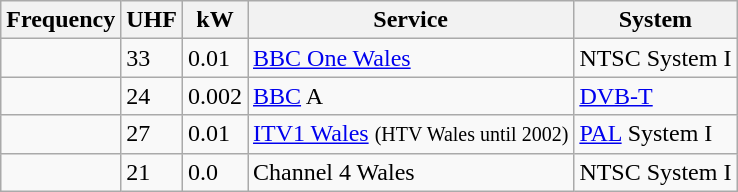<table class="wikitable sortable">
<tr>
<th>Frequency</th>
<th>UHF</th>
<th>kW</th>
<th>Service</th>
<th>System</th>
</tr>
<tr>
<td></td>
<td>33</td>
<td>0.01</td>
<td><a href='#'>BBC One Wales</a></td>
<td>NTSC System I</td>
</tr>
<tr>
<td></td>
<td>24</td>
<td>0.002</td>
<td><a href='#'>BBC</a> A</td>
<td><a href='#'>DVB-T</a></td>
</tr>
<tr>
<td></td>
<td>27</td>
<td>0.01</td>
<td><a href='#'>ITV1 Wales</a> <small>(HTV Wales until 2002)</small></td>
<td><a href='#'>PAL</a> System I</td>
</tr>
<tr>
<td></td>
<td>21</td>
<td>0.0</td>
<td>Channel 4 Wales</td>
<td>NTSC System I</td>
</tr>
</table>
